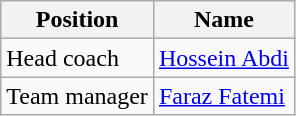<table class="wikitable">
<tr>
<th>Position</th>
<th>Name</th>
</tr>
<tr>
<td>Head coach</td>
<td> <a href='#'>Hossein Abdi</a></td>
</tr>
<tr>
<td>Team manager</td>
<td><a href='#'>Faraz Fatemi</a></td>
</tr>
</table>
